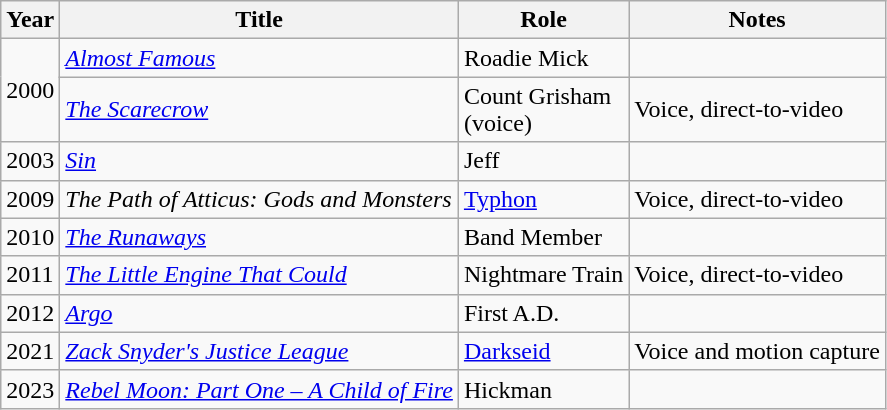<table class="wikitable sortable">
<tr>
<th>Year</th>
<th>Title</th>
<th>Role</th>
<th>Notes</th>
</tr>
<tr>
<td rowspan="2">2000</td>
<td><em><a href='#'>Almost Famous</a></em></td>
<td>Roadie Mick</td>
<td></td>
</tr>
<tr>
<td><em><a href='#'>The Scarecrow</a></em></td>
<td>Count Grisham<br>(voice)</td>
<td>Voice, direct-to-video</td>
</tr>
<tr>
<td>2003</td>
<td><em><a href='#'>Sin</a></em></td>
<td>Jeff</td>
<td></td>
</tr>
<tr>
<td>2009</td>
<td><em>The Path of Atticus: Gods and Monsters</em></td>
<td><a href='#'>Typhon</a></td>
<td>Voice, direct-to-video</td>
</tr>
<tr>
<td>2010</td>
<td><em><a href='#'>The Runaways</a></em></td>
<td>Band Member</td>
<td></td>
</tr>
<tr>
<td>2011</td>
<td><em><a href='#'>The Little Engine That Could</a></em></td>
<td>Nightmare Train</td>
<td>Voice, direct-to-video</td>
</tr>
<tr>
<td>2012</td>
<td><em><a href='#'>Argo</a></em></td>
<td>First A.D.</td>
<td></td>
</tr>
<tr>
<td>2021</td>
<td><em><a href='#'>Zack Snyder's Justice League</a></em></td>
<td><a href='#'>Darkseid</a></td>
<td>Voice and motion capture</td>
</tr>
<tr>
<td>2023</td>
<td><em><a href='#'>Rebel Moon: Part One – A Child of Fire</a></em></td>
<td>Hickman</td>
<td></td>
</tr>
</table>
